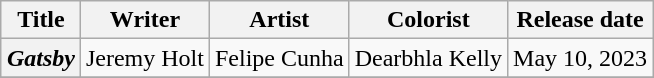<table class="wikitable sortable collapsible plainrowheaders" style="margin:1em auto 1em auto;">
<tr>
<th scope="col">Title</th>
<th scope="col">Writer</th>
<th scope="col">Artist</th>
<th scope="col">Colorist</th>
<th scope="col">Release date</th>
</tr>
<tr>
<th scope="row"><em>Gatsby</em></th>
<td align="center">Jeremy Holt</td>
<td align="center">Felipe Cunha</td>
<td align="center">Dearbhla Kelly</td>
<td align="center">May 10, 2023</td>
</tr>
<tr>
</tr>
</table>
